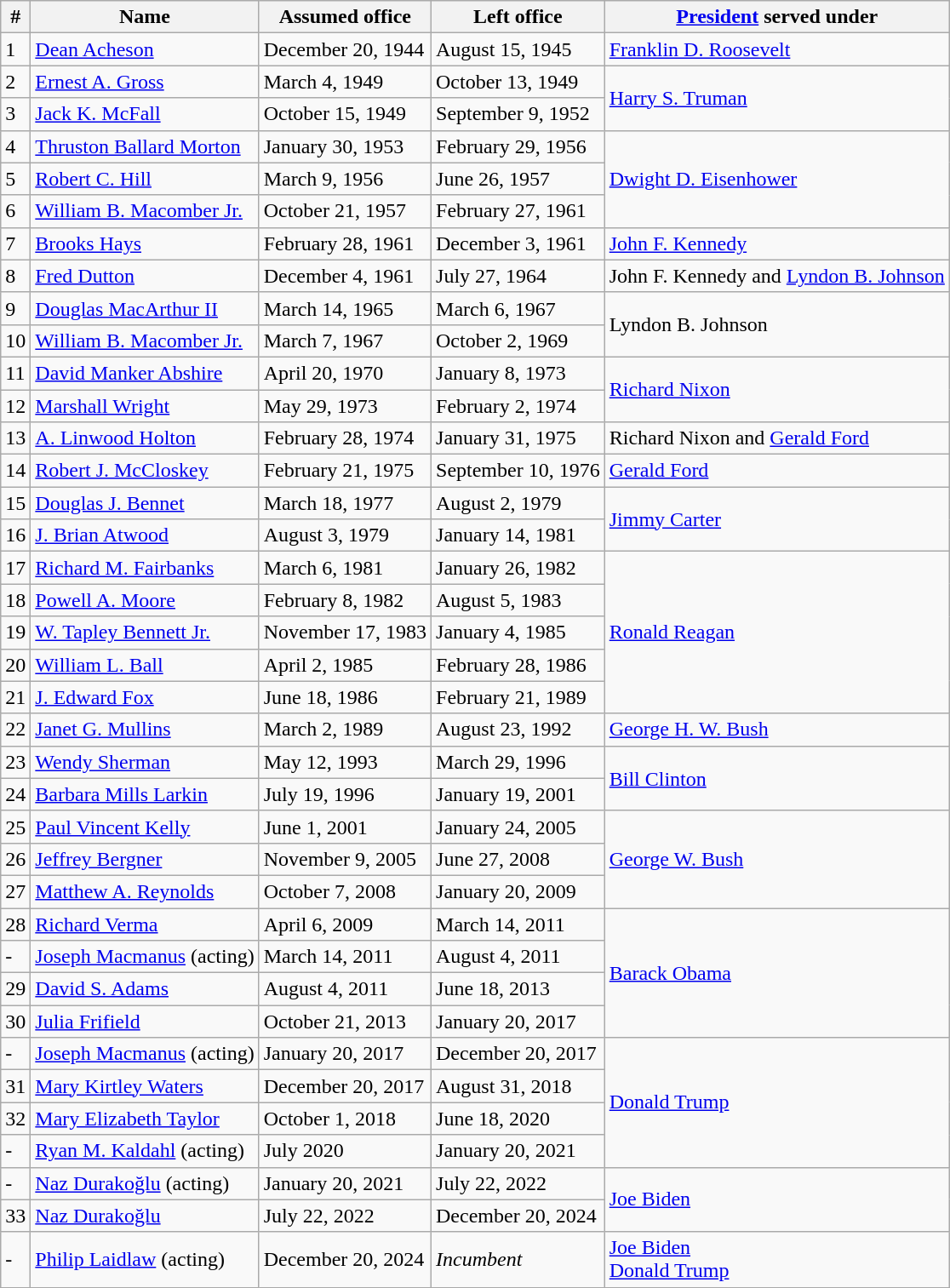<table class="wikitable">
<tr>
<th>#</th>
<th>Name</th>
<th>Assumed office</th>
<th>Left office</th>
<th><a href='#'>President</a> served under</th>
</tr>
<tr>
<td>1</td>
<td><a href='#'>Dean Acheson</a></td>
<td>December 20, 1944</td>
<td>August 15, 1945</td>
<td><a href='#'>Franklin D. Roosevelt</a></td>
</tr>
<tr>
<td>2</td>
<td><a href='#'>Ernest A. Gross</a></td>
<td>March 4, 1949</td>
<td>October 13, 1949</td>
<td rowspan="2"><a href='#'>Harry S. Truman</a></td>
</tr>
<tr>
<td>3</td>
<td><a href='#'>Jack K. McFall</a></td>
<td>October 15, 1949</td>
<td>September 9, 1952</td>
</tr>
<tr>
<td>4</td>
<td><a href='#'>Thruston Ballard Morton</a></td>
<td>January 30, 1953</td>
<td>February 29, 1956</td>
<td rowspan="3"><a href='#'>Dwight D. Eisenhower</a></td>
</tr>
<tr>
<td>5</td>
<td><a href='#'>Robert C. Hill</a></td>
<td>March 9, 1956</td>
<td>June 26, 1957</td>
</tr>
<tr>
<td>6</td>
<td><a href='#'>William B. Macomber Jr.</a></td>
<td>October 21, 1957</td>
<td>February 27, 1961</td>
</tr>
<tr>
<td>7</td>
<td><a href='#'>Brooks Hays</a></td>
<td>February 28, 1961</td>
<td>December 3, 1961</td>
<td><a href='#'>John F. Kennedy</a></td>
</tr>
<tr>
<td>8</td>
<td><a href='#'>Fred Dutton</a></td>
<td>December 4, 1961</td>
<td>July 27, 1964</td>
<td>John F. Kennedy and <a href='#'>Lyndon B. Johnson</a></td>
</tr>
<tr>
<td>9</td>
<td><a href='#'>Douglas MacArthur II</a></td>
<td>March 14, 1965</td>
<td>March 6, 1967</td>
<td rowspan="2">Lyndon B. Johnson</td>
</tr>
<tr>
<td>10</td>
<td><a href='#'>William B. Macomber Jr.</a></td>
<td>March 7, 1967</td>
<td>October 2, 1969</td>
</tr>
<tr>
<td>11</td>
<td><a href='#'>David Manker Abshire</a></td>
<td>April 20, 1970</td>
<td>January 8, 1973</td>
<td rowspan="2"><a href='#'>Richard Nixon</a></td>
</tr>
<tr>
<td>12</td>
<td><a href='#'>Marshall Wright</a></td>
<td>May 29, 1973</td>
<td>February 2, 1974</td>
</tr>
<tr>
<td>13</td>
<td><a href='#'>A. Linwood Holton</a></td>
<td>February 28, 1974</td>
<td>January 31, 1975</td>
<td>Richard Nixon and <a href='#'>Gerald Ford</a></td>
</tr>
<tr>
<td>14</td>
<td><a href='#'>Robert J. McCloskey</a></td>
<td>February 21, 1975</td>
<td>September 10, 1976</td>
<td><a href='#'>Gerald Ford</a></td>
</tr>
<tr>
<td>15</td>
<td><a href='#'>Douglas J. Bennet</a></td>
<td>March 18, 1977</td>
<td>August 2, 1979</td>
<td rowspan="2"><a href='#'>Jimmy Carter</a></td>
</tr>
<tr>
<td>16</td>
<td><a href='#'>J. Brian Atwood</a></td>
<td>August 3, 1979</td>
<td>January 14, 1981</td>
</tr>
<tr>
<td>17</td>
<td><a href='#'>Richard M. Fairbanks</a></td>
<td>March 6, 1981</td>
<td>January 26, 1982</td>
<td rowspan="5"><a href='#'>Ronald Reagan</a></td>
</tr>
<tr>
<td>18</td>
<td><a href='#'>Powell A. Moore</a></td>
<td>February 8, 1982</td>
<td>August 5, 1983</td>
</tr>
<tr>
<td>19</td>
<td><a href='#'>W. Tapley Bennett Jr.</a></td>
<td>November 17, 1983</td>
<td>January 4, 1985</td>
</tr>
<tr>
<td>20</td>
<td><a href='#'>William L. Ball</a></td>
<td>April 2, 1985</td>
<td>February 28, 1986</td>
</tr>
<tr>
<td>21</td>
<td><a href='#'>J. Edward Fox</a></td>
<td>June 18, 1986</td>
<td>February 21, 1989</td>
</tr>
<tr>
<td>22</td>
<td><a href='#'>Janet G. Mullins</a></td>
<td>March 2, 1989</td>
<td>August 23, 1992</td>
<td><a href='#'>George H. W. Bush</a></td>
</tr>
<tr>
<td>23</td>
<td><a href='#'>Wendy Sherman</a></td>
<td>May 12, 1993</td>
<td>March 29, 1996</td>
<td rowspan="2"><a href='#'>Bill Clinton</a></td>
</tr>
<tr>
<td>24</td>
<td><a href='#'>Barbara Mills Larkin</a></td>
<td>July 19, 1996</td>
<td>January 19, 2001</td>
</tr>
<tr>
<td>25</td>
<td><a href='#'>Paul Vincent Kelly</a></td>
<td>June 1, 2001</td>
<td>January 24, 2005</td>
<td rowspan="3"><a href='#'>George W. Bush</a></td>
</tr>
<tr>
<td>26</td>
<td><a href='#'>Jeffrey Bergner</a></td>
<td>November 9, 2005</td>
<td>June 27, 2008</td>
</tr>
<tr>
<td>27</td>
<td><a href='#'>Matthew A. Reynolds</a></td>
<td>October 7, 2008</td>
<td>January 20, 2009</td>
</tr>
<tr>
<td>28</td>
<td><a href='#'>Richard Verma</a></td>
<td>April 6, 2009</td>
<td>March 14, 2011</td>
<td rowspan="4"><a href='#'>Barack Obama</a></td>
</tr>
<tr>
<td>-</td>
<td><a href='#'>Joseph Macmanus</a> (acting)</td>
<td>March 14, 2011</td>
<td>August 4, 2011</td>
</tr>
<tr>
<td>29</td>
<td><a href='#'>David S. Adams</a></td>
<td>August 4, 2011</td>
<td>June 18, 2013</td>
</tr>
<tr>
<td>30</td>
<td><a href='#'>Julia Frifield</a></td>
<td>October 21, 2013</td>
<td>January 20, 2017</td>
</tr>
<tr>
<td>-</td>
<td><a href='#'>Joseph Macmanus</a> (acting)</td>
<td>January 20, 2017</td>
<td>December 20, 2017</td>
<td rowspan="4"><a href='#'>Donald Trump</a></td>
</tr>
<tr>
<td>31</td>
<td><a href='#'>Mary Kirtley Waters</a></td>
<td>December 20, 2017</td>
<td>August 31, 2018</td>
</tr>
<tr>
<td>32</td>
<td><a href='#'>Mary Elizabeth Taylor</a></td>
<td>October 1, 2018</td>
<td>June 18, 2020</td>
</tr>
<tr>
<td>-</td>
<td><a href='#'>Ryan M. Kaldahl</a> (acting)</td>
<td>July 2020</td>
<td>January 20, 2021</td>
</tr>
<tr>
<td>-</td>
<td><a href='#'>Naz Durakoğlu</a> (acting)</td>
<td>January 20, 2021</td>
<td>July 22, 2022</td>
<td rowspan="2"><a href='#'>Joe Biden</a></td>
</tr>
<tr>
<td>33</td>
<td><a href='#'>Naz Durakoğlu</a></td>
<td>July 22, 2022</td>
<td>December 20, 2024</td>
</tr>
<tr>
<td>-</td>
<td><a href='#'>Philip Laidlaw</a> (acting)</td>
<td>December 20, 2024</td>
<td><em>Incumbent</em></td>
<td><a href='#'>Joe Biden</a><br><a href='#'>Donald Trump</a></td>
</tr>
</table>
